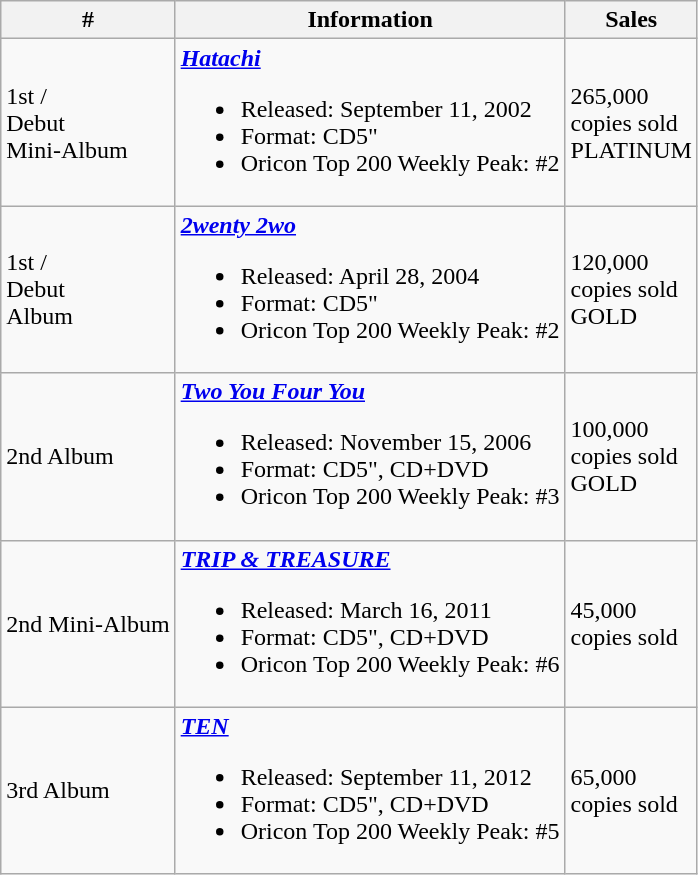<table class="wikitable">
<tr>
<th>#</th>
<th>Information</th>
<th>Sales</th>
</tr>
<tr>
<td>1st /<br>Debut<br>Mini-Album</td>
<td><strong><em><a href='#'>Hatachi</a></em></strong><br><ul><li>Released: September 11, 2002</li><li>Format: CD5"</li><li>Oricon Top 200 Weekly Peak: #2</li></ul></td>
<td>265,000<br>copies sold<br>PLATINUM</td>
</tr>
<tr>
<td>1st /<br>Debut<br>Album</td>
<td><strong><em><a href='#'>2wenty 2wo</a></em></strong><br><ul><li>Released: April 28, 2004</li><li>Format: CD5"</li><li>Oricon Top 200 Weekly Peak: #2</li></ul></td>
<td>120,000<br>copies sold<br>GOLD</td>
</tr>
<tr>
<td>2nd Album</td>
<td><strong><em><a href='#'>Two You Four You</a></em></strong><br><ul><li>Released: November 15, 2006</li><li>Format: CD5", CD+DVD</li><li>Oricon Top 200 Weekly Peak: #3</li></ul></td>
<td>100,000<br>copies sold<br>GOLD</td>
</tr>
<tr>
<td>2nd Mini-Album</td>
<td><strong><em><a href='#'>TRIP & TREASURE </a></em></strong><br><ul><li>Released: March 16, 2011</li><li>Format: CD5", CD+DVD</li><li>Oricon Top 200 Weekly Peak: #6</li></ul></td>
<td>45,000<br>copies sold</td>
</tr>
<tr>
<td>3rd Album</td>
<td><strong><em><a href='#'>TEN</a></em></strong><br><ul><li>Released: September 11, 2012</li><li>Format: CD5", CD+DVD</li><li>Oricon Top 200 Weekly Peak: #5</li></ul></td>
<td>65,000<br>copies sold</td>
</tr>
</table>
